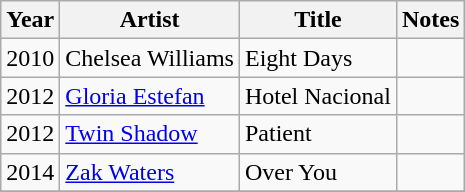<table class="wikitable sortable">
<tr>
<th>Year</th>
<th>Artist</th>
<th>Title</th>
<th lass="unsortable">Notes</th>
</tr>
<tr>
<td>2010</td>
<td>Chelsea Williams</td>
<td>Eight Days</td>
<td></td>
</tr>
<tr>
<td>2012</td>
<td><a href='#'>Gloria Estefan</a></td>
<td>Hotel Nacional</td>
<td></td>
</tr>
<tr>
<td>2012</td>
<td><a href='#'>Twin Shadow</a></td>
<td>Patient</td>
<td></td>
</tr>
<tr>
<td>2014</td>
<td><a href='#'>Zak Waters</a></td>
<td>Over You</td>
<td></td>
</tr>
<tr>
</tr>
</table>
